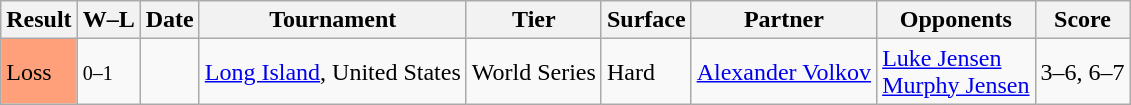<table class="sortable wikitable">
<tr>
<th>Result</th>
<th class="unsortable">W–L</th>
<th>Date</th>
<th>Tournament</th>
<th>Tier</th>
<th>Surface</th>
<th>Partner</th>
<th>Opponents</th>
<th class="unsortable">Score</th>
</tr>
<tr>
<td style="background:#ffa07a;">Loss</td>
<td><small>0–1</small></td>
<td><a href='#'></a></td>
<td><a href='#'>Long Island</a>, United States</td>
<td>World Series</td>
<td>Hard</td>
<td> <a href='#'>Alexander Volkov</a></td>
<td> <a href='#'>Luke Jensen</a> <br>  <a href='#'>Murphy Jensen</a></td>
<td>3–6, 6–7</td>
</tr>
</table>
